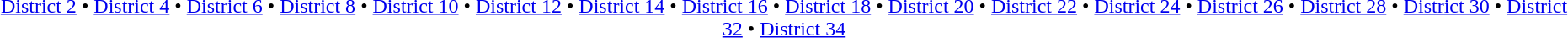<table id=toc class=toc summary=Contents>
<tr>
<td align=center><br><a href='#'>District 2</a> • <a href='#'>District 4</a> • <a href='#'>District 6</a> • <a href='#'>District 8</a> • <a href='#'>District 10</a> • <a href='#'>District 12</a> • <a href='#'>District 14</a> • <a href='#'>District 16</a> • <a href='#'>District 18</a> • <a href='#'>District 20</a> • <a href='#'>District 22</a> • <a href='#'>District 24</a> • <a href='#'>District 26</a> • <a href='#'>District 28</a> • <a href='#'>District 30</a> • <a href='#'>District 32</a> • <a href='#'>District 34</a></td>
</tr>
</table>
